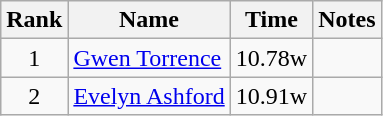<table class="wikitable sortable" style="text-align:center">
<tr>
<th>Rank</th>
<th>Name</th>
<th>Time</th>
<th>Notes</th>
</tr>
<tr>
<td>1</td>
<td align=left><a href='#'>Gwen Torrence</a></td>
<td>10.78w</td>
<td></td>
</tr>
<tr>
<td>2</td>
<td align=left><a href='#'>Evelyn Ashford</a></td>
<td>10.91w</td>
<td></td>
</tr>
</table>
